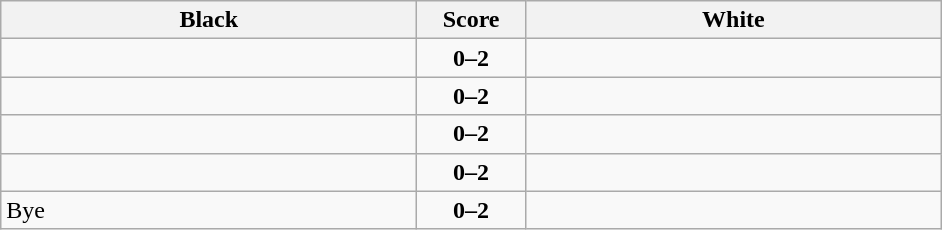<table class="wikitable" style="text-align: center;">
<tr>
<th align="right" width="270">Black</th>
<th width="65">Score</th>
<th align="left" width="270">White</th>
</tr>
<tr>
<td align=left></td>
<td align=center><strong>0–2</strong></td>
<td align=left><strong></strong></td>
</tr>
<tr>
<td align=left></td>
<td align=center><strong>0–2</strong></td>
<td align=left><strong></strong></td>
</tr>
<tr>
<td align=left></td>
<td align=center><strong>0–2</strong></td>
<td align=left><strong></strong></td>
</tr>
<tr>
<td align=left></td>
<td align=center><strong>0–2</strong></td>
<td align=left><strong></strong></td>
</tr>
<tr>
<td align=left>Bye</td>
<td align=center><strong>0–2</strong></td>
<td align=left><strong></strong></td>
</tr>
</table>
